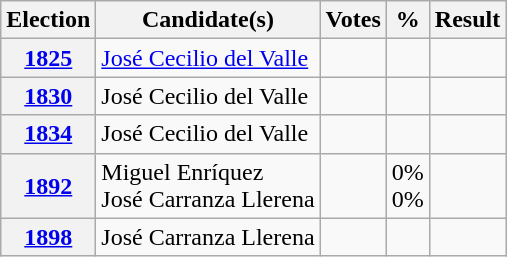<table class="wikitable">
<tr>
<th>Election</th>
<th>Candidate(s)</th>
<th>Votes</th>
<th>%</th>
<th>Result</th>
</tr>
<tr>
<th><a href='#'>1825</a></th>
<td><a href='#'>José Cecilio del Valle</a></td>
<td></td>
<td></td>
<td></td>
</tr>
<tr>
<th><a href='#'>1830</a></th>
<td>José Cecilio del Valle</td>
<td></td>
<td></td>
<td></td>
</tr>
<tr>
<th><a href='#'>1834</a></th>
<td>José Cecilio del Valle</td>
<td></td>
<td></td>
<td></td>
</tr>
<tr>
<th><a href='#'>1892</a></th>
<td>Miguel Enríquez<br>José Carranza Llerena</td>
<td></td>
<td>0%<br>0%</td>
<td></td>
</tr>
<tr>
<th><a href='#'>1898</a></th>
<td>José Carranza Llerena</td>
<td></td>
<td></td>
<td></td>
</tr>
</table>
